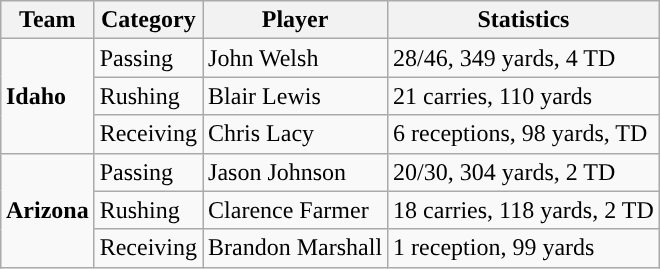<table class="wikitable" style="float: right;">
<tr>
<th>Team</th>
<th>Category</th>
<th>Player</th>
<th>Statistics</th>
</tr>
<tr>
<td rowspan=3><strong>Idaho</strong></td>
<td>Passing</td>
<td>John Welsh</td>
<td>28/46, 349 yards, 4 TD</td>
</tr>
<tr>
<td>Rushing</td>
<td>Blair Lewis</td>
<td>21 carries, 110 yards</td>
</tr>
<tr>
<td>Receiving</td>
<td>Chris Lacy</td>
<td>6 receptions, 98 yards, TD</td>
</tr>
<tr>
<td rowspan=3><strong>Arizona</strong></td>
<td>Passing</td>
<td>Jason Johnson</td>
<td>20/30, 304 yards, 2 TD</td>
</tr>
<tr>
<td>Rushing</td>
<td>Clarence Farmer</td>
<td>18 carries, 118 yards, 2 TD</td>
</tr>
<tr>
<td>Receiving</td>
<td>Brandon Marshall</td>
<td>1 reception, 99 yards</td>
</tr>
</table>
